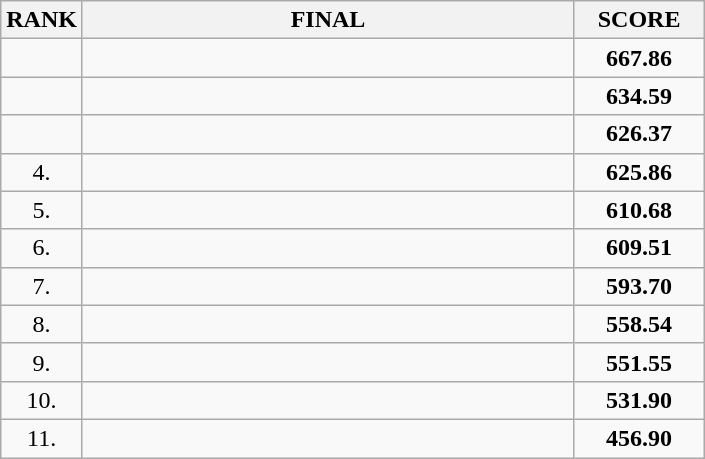<table class="wikitable">
<tr>
<th>RANK</th>
<th style="width: 20em">FINAL</th>
<th style="width: 5em">SCORE</th>
</tr>
<tr>
<td align="center"></td>
<td></td>
<td align="center"><strong>667.86</strong></td>
</tr>
<tr>
<td align="center"></td>
<td></td>
<td align="center"><strong>634.59</strong></td>
</tr>
<tr>
<td align="center"></td>
<td></td>
<td align="center"><strong>626.37</strong></td>
</tr>
<tr>
<td align="center">4.</td>
<td></td>
<td align="center"><strong>625.86</strong></td>
</tr>
<tr>
<td align="center">5.</td>
<td></td>
<td align="center"><strong>610.68</strong></td>
</tr>
<tr>
<td align="center">6.</td>
<td></td>
<td align="center"><strong>609.51</strong></td>
</tr>
<tr>
<td align="center">7.</td>
<td></td>
<td align="center"><strong>593.70</strong></td>
</tr>
<tr>
<td align="center">8.</td>
<td></td>
<td align="center"><strong>558.54</strong></td>
</tr>
<tr>
<td align="center">9.</td>
<td></td>
<td align="center"><strong>551.55</strong></td>
</tr>
<tr>
<td align="center">10.</td>
<td></td>
<td align="center"><strong>531.90</strong></td>
</tr>
<tr>
<td align="center">11.</td>
<td></td>
<td align="center"><strong>456.90</strong></td>
</tr>
</table>
